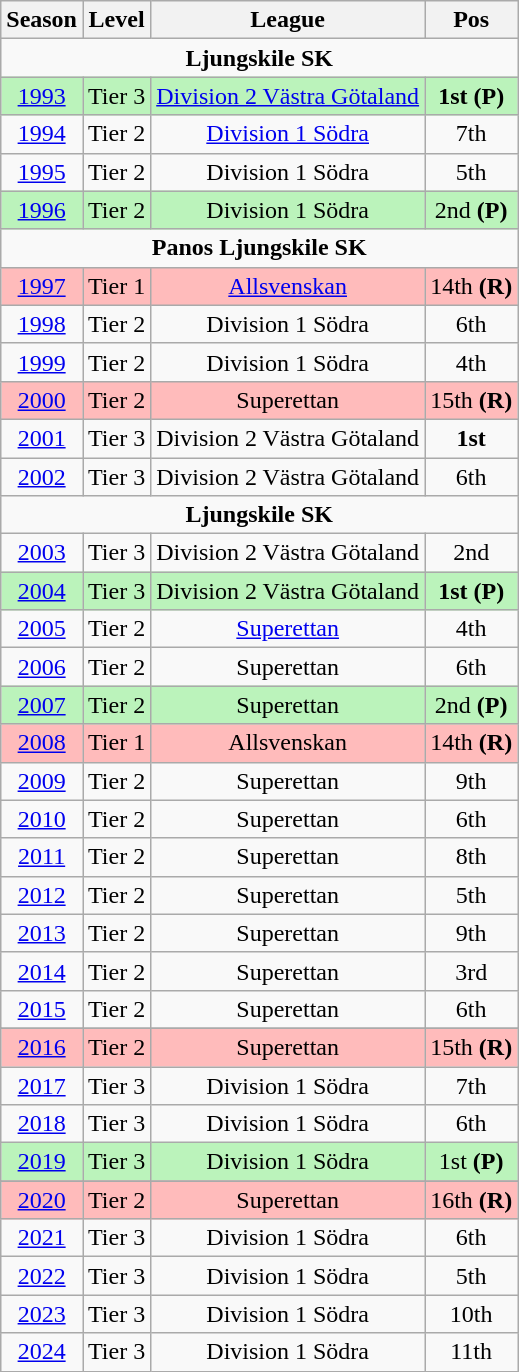<table class="wikitable" style="text-align: center" with=100%>
<tr>
<th>Season</th>
<th>Level</th>
<th>League</th>
<th>Pos</th>
</tr>
<tr>
<td colspan=4 align=center><strong>Ljungskile SK</strong></td>
</tr>
<tr style="background:#BBF3BB;">
<td><a href='#'>1993</a></td>
<td>Tier 3</td>
<td><a href='#'>Division 2 Västra Götaland</a></td>
<td><strong>1st (P)</strong></td>
</tr>
<tr>
<td><a href='#'>1994</a></td>
<td>Tier 2</td>
<td><a href='#'>Division 1 Södra</a></td>
<td>7th</td>
</tr>
<tr>
<td><a href='#'>1995</a></td>
<td>Tier 2</td>
<td>Division 1 Södra</td>
<td>5th</td>
</tr>
<tr style="background:#BBF3BB;">
<td><a href='#'>1996</a></td>
<td>Tier 2</td>
<td>Division 1 Södra</td>
<td>2nd <strong>(P)</strong></td>
</tr>
<tr>
<td colspan=4 align=center><strong>Panos Ljungskile SK</strong></td>
</tr>
<tr style="background:#FFBBBB;">
<td><a href='#'>1997</a></td>
<td>Tier 1</td>
<td><a href='#'>Allsvenskan</a></td>
<td>14th <strong>(R)</strong></td>
</tr>
<tr>
<td><a href='#'>1998</a></td>
<td>Tier 2</td>
<td>Division 1 Södra</td>
<td>6th</td>
</tr>
<tr>
<td><a href='#'>1999</a></td>
<td>Tier 2</td>
<td>Division 1 Södra</td>
<td>4th</td>
</tr>
<tr style="background:#FFBBBB;">
<td><a href='#'>2000</a></td>
<td>Tier 2</td>
<td>Superettan</td>
<td>15th <strong>(R)</strong></td>
</tr>
<tr>
<td><a href='#'>2001</a></td>
<td>Tier 3</td>
<td>Division 2 Västra Götaland</td>
<td><strong>1st</strong></td>
</tr>
<tr>
<td><a href='#'>2002</a></td>
<td>Tier 3</td>
<td>Division 2 Västra Götaland</td>
<td>6th</td>
</tr>
<tr>
<td colspan=4 align=center><strong>Ljungskile SK</strong></td>
</tr>
<tr>
<td><a href='#'>2003</a></td>
<td>Tier 3</td>
<td>Division 2 Västra Götaland</td>
<td>2nd</td>
</tr>
<tr style="background:#BBF3BB;">
<td><a href='#'>2004</a></td>
<td>Tier 3</td>
<td>Division 2 Västra Götaland</td>
<td><strong>1st (P)</strong></td>
</tr>
<tr>
<td><a href='#'>2005</a></td>
<td>Tier 2</td>
<td><a href='#'>Superettan</a></td>
<td>4th</td>
</tr>
<tr>
<td><a href='#'>2006</a></td>
<td>Tier 2</td>
<td>Superettan</td>
<td>6th</td>
</tr>
<tr style="background:#BBF3BB;">
<td><a href='#'>2007</a></td>
<td>Tier 2</td>
<td>Superettan</td>
<td>2nd <strong>(P)</strong></td>
</tr>
<tr style="background:#FFBBBB;">
<td><a href='#'>2008</a></td>
<td>Tier 1</td>
<td>Allsvenskan</td>
<td>14th <strong>(R)</strong></td>
</tr>
<tr>
<td><a href='#'>2009</a></td>
<td>Tier 2</td>
<td>Superettan</td>
<td>9th</td>
</tr>
<tr>
<td><a href='#'>2010</a></td>
<td>Tier 2</td>
<td>Superettan</td>
<td>6th</td>
</tr>
<tr>
<td><a href='#'>2011</a></td>
<td>Tier 2</td>
<td>Superettan</td>
<td>8th</td>
</tr>
<tr>
<td><a href='#'>2012</a></td>
<td>Tier 2</td>
<td>Superettan</td>
<td>5th</td>
</tr>
<tr>
<td><a href='#'>2013</a></td>
<td>Tier 2</td>
<td>Superettan</td>
<td>9th</td>
</tr>
<tr>
<td><a href='#'>2014</a></td>
<td>Tier 2</td>
<td>Superettan</td>
<td>3rd</td>
</tr>
<tr>
<td><a href='#'>2015</a></td>
<td>Tier 2</td>
<td>Superettan</td>
<td>6th</td>
</tr>
<tr>
</tr>
<tr style="background:#FFBBBB;">
<td><a href='#'>2016</a></td>
<td>Tier 2</td>
<td>Superettan</td>
<td>15th <strong>(R)</strong></td>
</tr>
<tr>
<td><a href='#'>2017</a></td>
<td>Tier 3</td>
<td>Division 1 Södra</td>
<td>7th</td>
</tr>
<tr>
<td><a href='#'>2018</a></td>
<td>Tier 3</td>
<td>Division 1 Södra</td>
<td>6th</td>
</tr>
<tr style="background:#BBF3BB;">
<td><a href='#'>2019</a></td>
<td>Tier 3</td>
<td>Division 1 Södra</td>
<td>1st <strong>(P)</strong></td>
</tr>
<tr>
</tr>
<tr style="background:#FFBBBB;">
<td><a href='#'>2020</a></td>
<td>Tier 2</td>
<td>Superettan</td>
<td>16th <strong>(R)</strong></td>
</tr>
<tr>
<td><a href='#'>2021</a></td>
<td>Tier 3</td>
<td>Division 1 Södra</td>
<td>6th</td>
</tr>
<tr>
<td><a href='#'>2022</a></td>
<td>Tier 3</td>
<td>Division 1 Södra</td>
<td>5th</td>
</tr>
<tr>
<td><a href='#'>2023</a></td>
<td>Tier 3</td>
<td>Division 1 Södra</td>
<td>10th</td>
</tr>
<tr>
<td><a href='#'>2024</a></td>
<td>Tier 3</td>
<td>Division 1 Södra</td>
<td>11th</td>
</tr>
</table>
